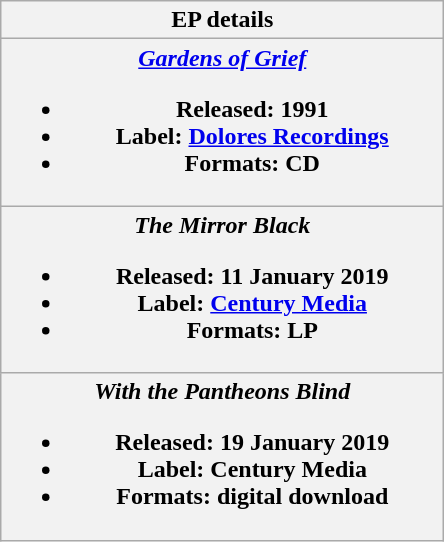<table class="wikitable plainrowheaders" style="text-align:center;">
<tr>
<th scope="col" style="width:18em;">EP details</th>
</tr>
<tr>
<th scope="row"><em><a href='#'>Gardens of Grief</a></em><br><ul><li>Released: 1991</li><li>Label: <a href='#'>Dolores Recordings</a></li><li>Formats: CD</li></ul></th>
</tr>
<tr>
<th scope="row"><em>The Mirror Black</em><br><ul><li>Released: 11 January 2019</li><li>Label: <a href='#'>Century Media</a></li><li>Formats: LP</li></ul></th>
</tr>
<tr>
<th scope="row"><em>With the Pantheons Blind</em><br><ul><li>Released: 19 January 2019</li><li>Label: Century Media</li><li>Formats: digital download</li></ul></th>
</tr>
</table>
